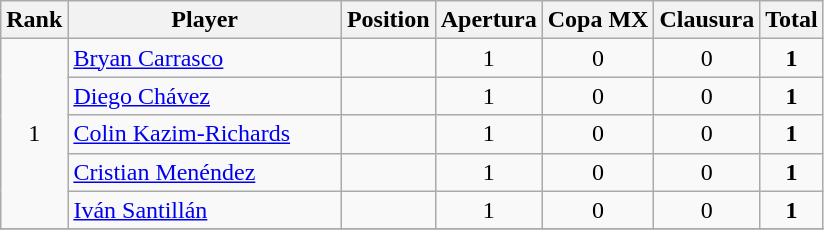<table class="wikitable">
<tr>
<th>Rank</th>
<th style="width:175px;">Player</th>
<th>Position</th>
<th>Apertura</th>
<th>Copa MX</th>
<th>Clausura</th>
<th>Total</th>
</tr>
<tr>
<td align=center rowspan=5>1</td>
<td> <a href='#'>Bryan Carrasco</a></td>
<td align=center></td>
<td align=center>1</td>
<td align=center>0</td>
<td align=center>0</td>
<td align=center><strong>1</strong></td>
</tr>
<tr>
<td> <a href='#'>Diego Chávez</a></td>
<td align=center></td>
<td align=center>1</td>
<td align=center>0</td>
<td align=center>0</td>
<td align=center><strong>1</strong></td>
</tr>
<tr>
<td> <a href='#'>Colin Kazim-Richards</a></td>
<td align=center></td>
<td align=center>1</td>
<td align=center>0</td>
<td align=center>0</td>
<td align=center><strong>1</strong></td>
</tr>
<tr>
<td> <a href='#'>Cristian Menéndez</a></td>
<td align=center></td>
<td align=center>1</td>
<td align=center>0</td>
<td align=center>0</td>
<td align=center><strong>1</strong></td>
</tr>
<tr>
<td> <a href='#'>Iván Santillán</a></td>
<td align=center></td>
<td align=center>1</td>
<td align=center>0</td>
<td align=center>0</td>
<td align=center><strong>1</strong></td>
</tr>
<tr>
</tr>
</table>
